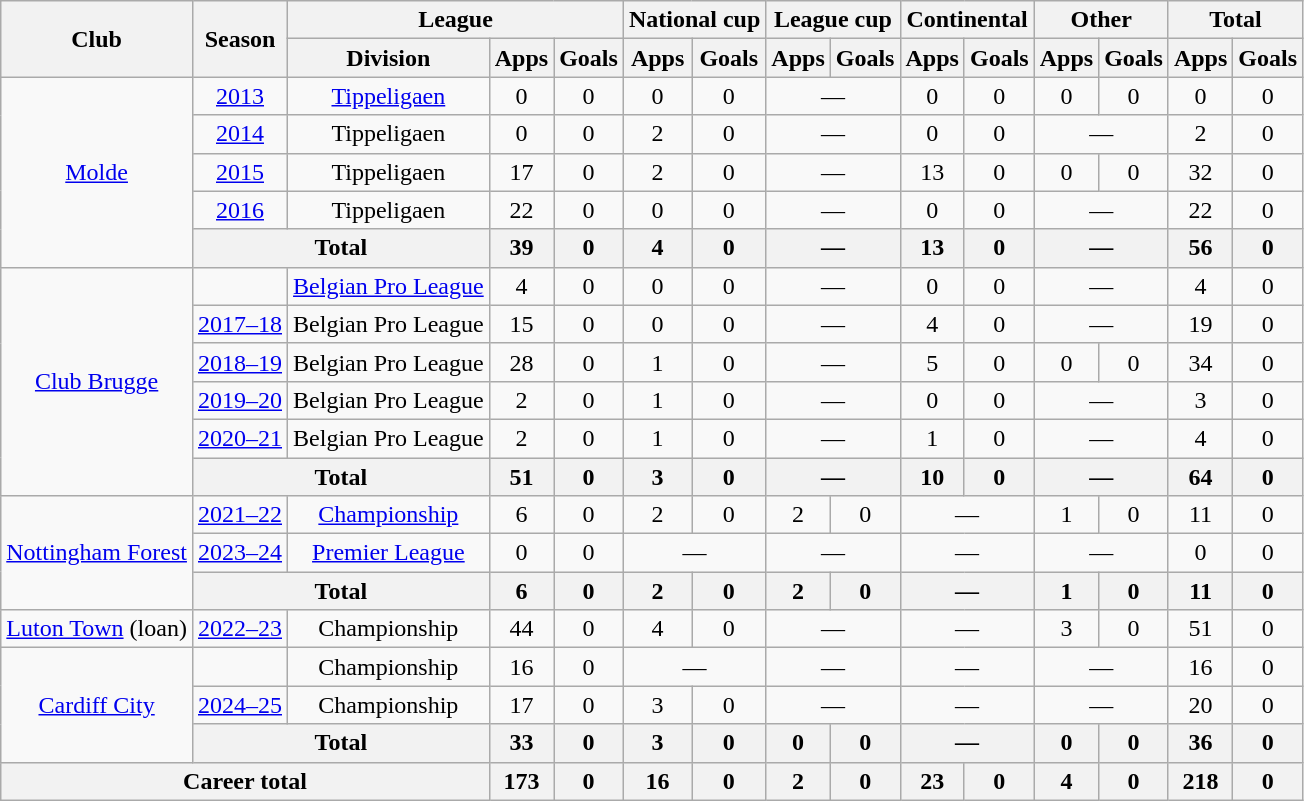<table class="wikitable" style="text-align: center;">
<tr>
<th rowspan="2">Club</th>
<th rowspan="2">Season</th>
<th colspan="3">League</th>
<th colspan="2">National cup</th>
<th colspan="2">League cup</th>
<th colspan="2">Continental</th>
<th colspan="2">Other</th>
<th colspan="2">Total</th>
</tr>
<tr>
<th>Division</th>
<th>Apps</th>
<th>Goals</th>
<th>Apps</th>
<th>Goals</th>
<th>Apps</th>
<th>Goals</th>
<th>Apps</th>
<th>Goals</th>
<th>Apps</th>
<th>Goals</th>
<th>Apps</th>
<th>Goals</th>
</tr>
<tr>
<td rowspan="5" valign="center"><a href='#'>Molde</a></td>
<td><a href='#'>2013</a></td>
<td><a href='#'>Tippeligaen</a></td>
<td>0</td>
<td>0</td>
<td>0</td>
<td>0</td>
<td colspan=2>—</td>
<td>0</td>
<td>0</td>
<td>0</td>
<td>0</td>
<td>0</td>
<td>0</td>
</tr>
<tr>
<td><a href='#'>2014</a></td>
<td>Tippeligaen</td>
<td>0</td>
<td>0</td>
<td>2</td>
<td>0</td>
<td colspan=2>—</td>
<td>0</td>
<td>0</td>
<td colspan=2>—</td>
<td>2</td>
<td>0</td>
</tr>
<tr>
<td><a href='#'>2015</a></td>
<td>Tippeligaen</td>
<td>17</td>
<td>0</td>
<td>2</td>
<td>0</td>
<td colspan=2>—</td>
<td>13</td>
<td>0</td>
<td>0</td>
<td>0</td>
<td>32</td>
<td>0</td>
</tr>
<tr>
<td><a href='#'>2016</a></td>
<td>Tippeligaen</td>
<td>22</td>
<td>0</td>
<td>0</td>
<td>0</td>
<td colspan=2>—</td>
<td>0</td>
<td>0</td>
<td colspan=2>—</td>
<td>22</td>
<td>0</td>
</tr>
<tr>
<th colspan="2">Total</th>
<th>39</th>
<th>0</th>
<th>4</th>
<th>0</th>
<th colspan=2>—</th>
<th>13</th>
<th>0</th>
<th colspan=2>—</th>
<th>56</th>
<th>0</th>
</tr>
<tr>
<td rowspan="6" valign="center"><a href='#'>Club Brugge</a></td>
<td></td>
<td><a href='#'>Belgian Pro League</a></td>
<td>4</td>
<td>0</td>
<td>0</td>
<td>0</td>
<td colspan=2>—</td>
<td>0</td>
<td>0</td>
<td colspan=2>—</td>
<td>4</td>
<td>0</td>
</tr>
<tr>
<td><a href='#'>2017–18</a></td>
<td>Belgian Pro League</td>
<td>15</td>
<td>0</td>
<td>0</td>
<td>0</td>
<td colspan=2>—</td>
<td>4</td>
<td>0</td>
<td colspan=2>—</td>
<td>19</td>
<td>0</td>
</tr>
<tr>
<td><a href='#'>2018–19</a></td>
<td>Belgian Pro League</td>
<td>28</td>
<td>0</td>
<td>1</td>
<td>0</td>
<td colspan=2>—</td>
<td>5</td>
<td>0</td>
<td>0</td>
<td>0</td>
<td>34</td>
<td>0</td>
</tr>
<tr>
<td><a href='#'>2019–20</a></td>
<td>Belgian Pro League</td>
<td>2</td>
<td>0</td>
<td>1</td>
<td>0</td>
<td colspan=2>—</td>
<td>0</td>
<td>0</td>
<td colspan=2>—</td>
<td>3</td>
<td>0</td>
</tr>
<tr>
<td><a href='#'>2020–21</a></td>
<td>Belgian Pro League</td>
<td>2</td>
<td>0</td>
<td>1</td>
<td>0</td>
<td colspan=2>—</td>
<td>1</td>
<td>0</td>
<td colspan=2>—</td>
<td>4</td>
<td>0</td>
</tr>
<tr>
<th colspan="2">Total</th>
<th>51</th>
<th>0</th>
<th>3</th>
<th>0</th>
<th colspan=2>—</th>
<th>10</th>
<th>0</th>
<th colspan=2>—</th>
<th>64</th>
<th>0</th>
</tr>
<tr>
<td rowspan="3" valign="center"><a href='#'>Nottingham Forest</a></td>
<td><a href='#'>2021–22</a></td>
<td><a href='#'>Championship</a></td>
<td>6</td>
<td>0</td>
<td>2</td>
<td>0</td>
<td>2</td>
<td>0</td>
<td colspan=2>—</td>
<td>1</td>
<td>0</td>
<td>11</td>
<td>0</td>
</tr>
<tr>
<td><a href='#'>2023–24</a></td>
<td><a href='#'>Premier League</a></td>
<td>0</td>
<td>0</td>
<td colspan=2>—</td>
<td colspan=2>—</td>
<td colspan=2>—</td>
<td colspan=2>—</td>
<td>0</td>
<td>0</td>
</tr>
<tr>
<th colspan="2">Total</th>
<th>6</th>
<th>0</th>
<th>2</th>
<th>0</th>
<th>2</th>
<th>0</th>
<th colspan=2>—</th>
<th>1</th>
<th>0</th>
<th>11</th>
<th>0</th>
</tr>
<tr>
<td><a href='#'>Luton Town</a> (loan)</td>
<td><a href='#'>2022–23</a></td>
<td>Championship</td>
<td>44</td>
<td>0</td>
<td>4</td>
<td>0</td>
<td colspan=2>—</td>
<td colspan=2>—</td>
<td>3</td>
<td>0</td>
<td>51</td>
<td>0</td>
</tr>
<tr>
<td rowspan="3" valign="center"><a href='#'>Cardiff City</a></td>
<td></td>
<td>Championship</td>
<td>16</td>
<td>0</td>
<td colspan=2>—</td>
<td colspan=2>—</td>
<td colspan=2>—</td>
<td colspan=2>—</td>
<td>16</td>
<td>0</td>
</tr>
<tr>
<td><a href='#'>2024–25</a></td>
<td>Championship</td>
<td>17</td>
<td>0</td>
<td>3</td>
<td>0</td>
<td colspan=2>—</td>
<td colspan=2>—</td>
<td colspan=2>—</td>
<td>20</td>
<td>0</td>
</tr>
<tr>
<th colspan="2">Total</th>
<th>33</th>
<th>0</th>
<th>3</th>
<th>0</th>
<th>0</th>
<th>0</th>
<th colspan=2>—</th>
<th>0</th>
<th>0</th>
<th>36</th>
<th>0</th>
</tr>
<tr>
<th colspan="3">Career total</th>
<th>173</th>
<th>0</th>
<th>16</th>
<th>0</th>
<th>2</th>
<th>0</th>
<th>23</th>
<th>0</th>
<th>4</th>
<th>0</th>
<th>218</th>
<th>0</th>
</tr>
</table>
